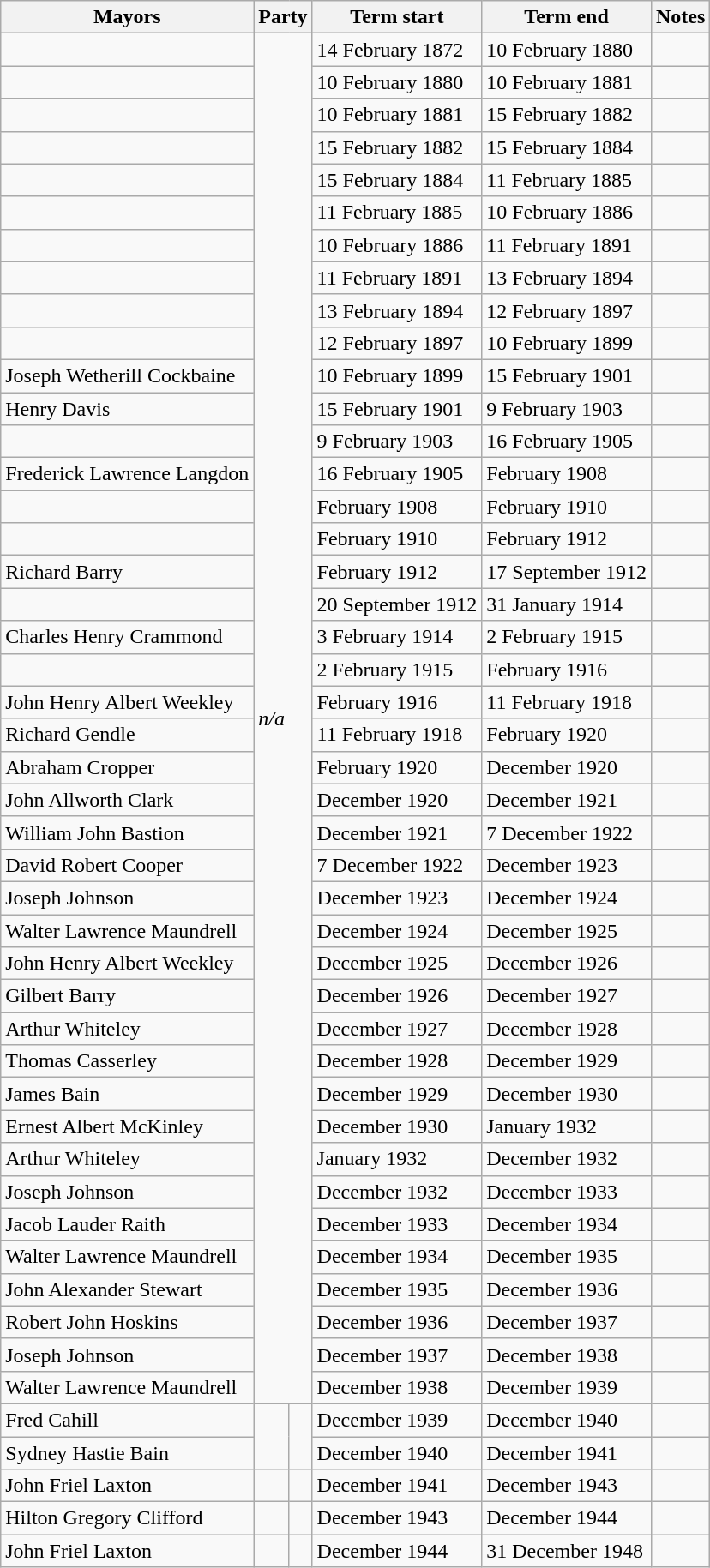<table class="wikitable sortable">
<tr>
<th>Mayors</th>
<th colspan="2">Party</th>
<th>Term start</th>
<th>Term end</th>
<th>Notes</th>
</tr>
<tr>
<td></td>
<td rowspan="42" colspan="2"><em>n/a</em></td>
<td>14 February 1872</td>
<td>10 February 1880</td>
<td></td>
</tr>
<tr>
<td></td>
<td>10 February 1880</td>
<td>10 February 1881</td>
<td></td>
</tr>
<tr>
<td></td>
<td>10 February 1881</td>
<td>15 February 1882</td>
<td></td>
</tr>
<tr>
<td></td>
<td>15 February 1882</td>
<td>15 February 1884</td>
<td></td>
</tr>
<tr>
<td></td>
<td>15 February 1884</td>
<td>11 February 1885</td>
<td></td>
</tr>
<tr>
<td></td>
<td>11 February 1885</td>
<td>10 February 1886</td>
<td></td>
</tr>
<tr>
<td></td>
<td>10 February 1886</td>
<td>11 February 1891</td>
<td></td>
</tr>
<tr>
<td></td>
<td>11 February 1891</td>
<td>13 February 1894</td>
<td></td>
</tr>
<tr>
<td></td>
<td>13 February 1894</td>
<td>12 February 1897</td>
<td></td>
</tr>
<tr>
<td></td>
<td>12 February 1897</td>
<td>10 February 1899</td>
<td></td>
</tr>
<tr>
<td>Joseph Wetherill Cockbaine</td>
<td>10 February 1899</td>
<td>15 February 1901</td>
<td></td>
</tr>
<tr>
<td>Henry Davis</td>
<td>15 February 1901</td>
<td>9 February 1903</td>
<td></td>
</tr>
<tr>
<td></td>
<td>9 February 1903</td>
<td>16 February 1905</td>
<td></td>
</tr>
<tr>
<td>Frederick Lawrence Langdon</td>
<td>16 February 1905</td>
<td>February 1908</td>
<td></td>
</tr>
<tr>
<td></td>
<td>February 1908</td>
<td>February 1910</td>
<td></td>
</tr>
<tr>
<td></td>
<td>February 1910</td>
<td>February 1912</td>
<td></td>
</tr>
<tr>
<td>Richard Barry</td>
<td>February 1912</td>
<td>17 September 1912</td>
<td></td>
</tr>
<tr>
<td></td>
<td>20 September 1912</td>
<td>31 January 1914</td>
<td></td>
</tr>
<tr>
<td>Charles Henry Crammond</td>
<td>3 February 1914</td>
<td>2 February 1915</td>
<td></td>
</tr>
<tr>
<td></td>
<td>2 February 1915</td>
<td>February 1916</td>
<td></td>
</tr>
<tr>
<td>John Henry Albert Weekley</td>
<td>February 1916</td>
<td>11 February 1918</td>
<td></td>
</tr>
<tr>
<td>Richard Gendle</td>
<td>11 February 1918</td>
<td>February 1920</td>
<td></td>
</tr>
<tr>
<td>Abraham Cropper</td>
<td>February 1920</td>
<td>December 1920</td>
<td></td>
</tr>
<tr>
<td>John Allworth Clark</td>
<td>December 1920</td>
<td>December 1921</td>
<td></td>
</tr>
<tr>
<td>William John Bastion</td>
<td>December 1921</td>
<td>7 December 1922</td>
<td></td>
</tr>
<tr>
<td>David Robert Cooper</td>
<td>7 December 1922</td>
<td>December 1923</td>
<td></td>
</tr>
<tr>
<td>Joseph Johnson</td>
<td>December 1923</td>
<td>December 1924</td>
<td></td>
</tr>
<tr>
<td>Walter Lawrence Maundrell</td>
<td>December 1924</td>
<td>December 1925</td>
<td></td>
</tr>
<tr>
<td>John Henry Albert Weekley</td>
<td>December 1925</td>
<td>December 1926</td>
<td></td>
</tr>
<tr>
<td>Gilbert Barry</td>
<td>December 1926</td>
<td>December 1927</td>
<td></td>
</tr>
<tr>
<td>Arthur Whiteley</td>
<td>December 1927</td>
<td>December 1928</td>
<td></td>
</tr>
<tr>
<td>Thomas Casserley</td>
<td>December 1928</td>
<td>December 1929</td>
<td></td>
</tr>
<tr>
<td>James Bain</td>
<td>December 1929</td>
<td>December 1930</td>
<td></td>
</tr>
<tr>
<td>Ernest Albert McKinley</td>
<td>December 1930</td>
<td>January 1932</td>
<td></td>
</tr>
<tr>
<td>Arthur Whiteley</td>
<td>January 1932</td>
<td>December 1932</td>
<td></td>
</tr>
<tr>
<td>Joseph Johnson</td>
<td>December 1932</td>
<td>December 1933</td>
<td></td>
</tr>
<tr>
<td>Jacob Lauder Raith</td>
<td>December 1933</td>
<td>December 1934</td>
<td></td>
</tr>
<tr>
<td>Walter Lawrence Maundrell</td>
<td>December 1934</td>
<td>December 1935</td>
<td></td>
</tr>
<tr>
<td>John Alexander Stewart</td>
<td>December 1935</td>
<td>December 1936</td>
<td></td>
</tr>
<tr>
<td>Robert John Hoskins</td>
<td>December 1936</td>
<td>December 1937</td>
<td></td>
</tr>
<tr>
<td>Joseph Johnson</td>
<td>December 1937</td>
<td>December 1938</td>
<td></td>
</tr>
<tr>
<td>Walter Lawrence Maundrell</td>
<td>December 1938</td>
<td>December 1939</td>
<td></td>
</tr>
<tr>
<td>Fred Cahill</td>
<td rowspan="2" > </td>
<td rowspan="2"></td>
<td>December 1939</td>
<td>December 1940</td>
<td></td>
</tr>
<tr>
<td>Sydney Hastie Bain</td>
<td>December 1940</td>
<td>December 1941</td>
<td></td>
</tr>
<tr>
<td>John Friel Laxton</td>
<td></td>
<td></td>
<td>December 1941</td>
<td>December 1943</td>
<td></td>
</tr>
<tr>
<td>Hilton Gregory Clifford</td>
<td></td>
<td></td>
<td>December 1943</td>
<td>December 1944</td>
<td></td>
</tr>
<tr>
<td>John Friel Laxton</td>
<td></td>
<td></td>
<td>December 1944</td>
<td>31 December 1948</td>
<td></td>
</tr>
</table>
